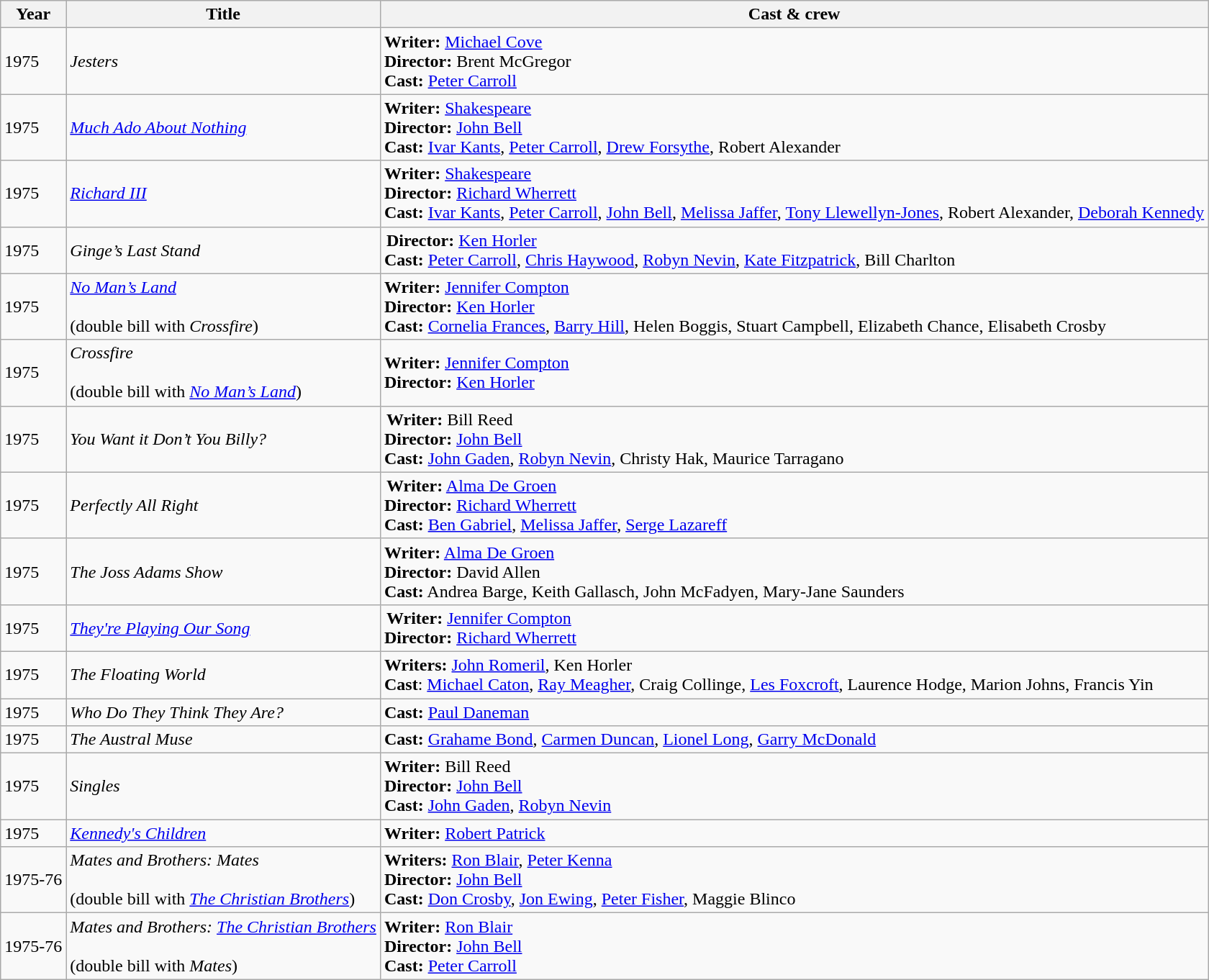<table class="wikitable sortable">
<tr>
<th>Year</th>
<th>Title</th>
<th>Cast & crew</th>
</tr>
<tr>
<td>1975</td>
<td><em>Jesters</em></td>
<td><strong>Writer:</strong> <a href='#'>Michael Cove</a><br><strong>Director:</strong> Brent McGregor<br><strong>Cast:</strong> <a href='#'>Peter Carroll</a></td>
</tr>
<tr>
<td>1975</td>
<td><em><a href='#'>Much Ado About Nothing</a></em></td>
<td><strong>Writer:</strong> <a href='#'>Shakespeare</a><br><strong>Director:</strong> <a href='#'>John Bell</a><br><strong>Cast:</strong> <a href='#'>Ivar Kants</a>, <a href='#'>Peter Carroll</a>, <a href='#'>Drew Forsythe</a>, Robert Alexander</td>
</tr>
<tr>
<td>1975</td>
<td><em><a href='#'>Richard III</a></em></td>
<td><strong>Writer:</strong> <a href='#'>Shakespeare</a><br><strong>Director:</strong> <a href='#'>Richard Wherrett</a><br><strong>Cast: </strong><a href='#'>Ivar Kants</a>, <a href='#'>Peter Carroll</a>, <a href='#'>John Bell</a>, <a href='#'>Melissa Jaffer</a>, <a href='#'>Tony Llewellyn-Jones</a>, Robert Alexander, <a href='#'>Deborah Kennedy</a></td>
</tr>
<tr>
<td>1975</td>
<td><em>Ginge’s Last Stand </em></td>
<td> <strong>Director:</strong> <a href='#'>Ken Horler</a><br><strong>Cast:</strong> <a href='#'>Peter Carroll</a>, <a href='#'>Chris Haywood</a>, <a href='#'>Robyn Nevin</a>, <a href='#'>Kate Fitzpatrick</a>, Bill Charlton</td>
</tr>
<tr>
<td>1975</td>
<td><em><a href='#'>No Man’s Land</a></em> <br><br>(double bill with <em>Crossfire</em>)</td>
<td><strong>Writer:</strong> <a href='#'>Jennifer Compton</a><br> <strong>Director:</strong> <a href='#'>Ken Horler</a><br><strong>Cast:</strong> <a href='#'>Cornelia Frances</a>, <a href='#'>Barry Hill</a>, Helen Boggis, Stuart Campbell, Elizabeth Chance, Elisabeth Crosby</td>
</tr>
<tr>
<td>1975</td>
<td><em>Crossfire</em><br><br>(double bill with <em><a href='#'>No Man’s Land</a></em>)</td>
<td><strong>Writer:</strong> <a href='#'>Jennifer Compton</a><br> <strong>Director:</strong> <a href='#'>Ken Horler</a></td>
</tr>
<tr>
<td>1975</td>
<td><em>You Want it Don’t You Billy? </em></td>
<td> <strong>Writer:</strong> Bill Reed<br><strong>Director:</strong> <a href='#'>John Bell</a><br><strong>Cast:</strong> <a href='#'>John Gaden</a>, <a href='#'>Robyn Nevin</a>, Christy Hak, Maurice Tarragano</td>
</tr>
<tr>
<td>1975</td>
<td><em>Perfectly All Right</em> </td>
<td> <strong>Writer:</strong> <a href='#'>Alma De Groen</a><br><strong>Director:</strong> <a href='#'>Richard Wherrett</a><br><strong>Cast:</strong> <a href='#'>Ben Gabriel</a>, <a href='#'>Melissa Jaffer</a>, <a href='#'>Serge Lazareff</a></td>
</tr>
<tr>
<td>1975</td>
<td><em>The Joss Adams Show </em></td>
<td><strong>Writer:</strong> <a href='#'>Alma De Groen</a><br><strong>Director:</strong> David Allen<br><strong>Cast:</strong> Andrea Barge, Keith Gallasch, John McFadyen, Mary-Jane Saunders</td>
</tr>
<tr>
<td>1975</td>
<td><em><a href='#'>They're Playing Our Song</a></em></td>
<td> <strong>Writer:</strong> <a href='#'>Jennifer Compton</a><br><strong>Director:</strong> <a href='#'>Richard Wherrett</a></td>
</tr>
<tr>
<td>1975</td>
<td><em>The Floating World</em> </td>
<td><strong>Writers:</strong> <a href='#'>John Romeril</a>, Ken Horler<br><strong>Cast</strong>: <a href='#'>Michael Caton</a>, <a href='#'>Ray Meagher</a>, Craig Collinge, <a href='#'>Les Foxcroft</a>, Laurence Hodge, Marion Johns, Francis Yin</td>
</tr>
<tr>
<td>1975</td>
<td><em>Who Do They Think They Are?</em></td>
<td><strong>Cast:</strong> <a href='#'>Paul Daneman</a></td>
</tr>
<tr>
<td>1975</td>
<td><em>The Austral Muse</em></td>
<td><strong>Cast:</strong> <a href='#'>Grahame Bond</a>, <a href='#'>Carmen Duncan</a>, <a href='#'>Lionel Long</a>, <a href='#'>Garry McDonald</a></td>
</tr>
<tr>
<td>1975</td>
<td><em>Singles</em></td>
<td><strong>Writer:</strong> Bill Reed<br><strong>Director:</strong> <a href='#'>John Bell</a><br><strong>Cast:</strong> <a href='#'>John Gaden</a>, <a href='#'>Robyn Nevin</a></td>
</tr>
<tr>
<td>1975</td>
<td><em><a href='#'>Kennedy's Children</a></em></td>
<td><strong>Writer:</strong> <a href='#'>Robert Patrick</a></td>
</tr>
<tr>
<td>1975-76</td>
<td><em>Mates and Brothers: Mates</em><br><br>(double bill with <em><a href='#'>The Christian Brothers</a></em>)</td>
<td><strong>Writers:</strong> <a href='#'>Ron Blair</a>, <a href='#'>Peter Kenna</a><br><strong>Director:</strong> <a href='#'>John Bell</a><br><strong>Cast:</strong> <a href='#'>Don Crosby</a>, <a href='#'>Jon Ewing</a>, <a href='#'>Peter Fisher</a>, Maggie Blinco</td>
</tr>
<tr>
<td>1975-76</td>
<td><em>Mates and Brothers: <a href='#'>The Christian Brothers</a></em> <br><br>(double bill with <em>Mates</em>)</td>
<td><strong>Writer:</strong> <a href='#'>Ron Blair</a><br><strong>Director:</strong> <a href='#'>John Bell</a><br><strong>Cast:</strong> <a href='#'>Peter Carroll</a></td>
</tr>
</table>
